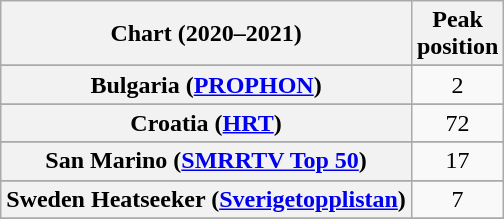<table class="wikitable sortable plainrowheaders" style="text-align:center">
<tr>
<th scope="col">Chart (2020–2021)</th>
<th scope="col">Peak<br>position</th>
</tr>
<tr>
</tr>
<tr>
</tr>
<tr>
</tr>
<tr>
<th scope="row">Bulgaria (<a href='#'>PROPHON</a>)</th>
<td>2</td>
</tr>
<tr>
</tr>
<tr>
<th scope="row">Croatia (<a href='#'>HRT</a>)</th>
<td>72</td>
</tr>
<tr>
</tr>
<tr>
</tr>
<tr>
</tr>
<tr>
<th scope="row">San Marino (<a href='#'>SMRRTV Top 50</a>)</th>
<td>17</td>
</tr>
<tr>
</tr>
<tr>
<th scope="row">Sweden Heatseeker (<a href='#'>Sverigetopplistan</a>)</th>
<td>7</td>
</tr>
<tr>
</tr>
<tr>
</tr>
<tr>
</tr>
</table>
